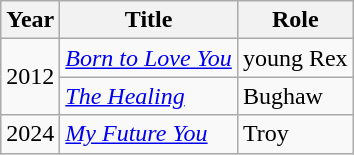<table class="wikitable sortable">
<tr>
<th>Year</th>
<th>Title</th>
<th>Role</th>
</tr>
<tr>
<td rowspan="2">2012</td>
<td><em><a href='#'>Born to Love You</a></em></td>
<td>young Rex</td>
</tr>
<tr>
<td><em><a href='#'>The Healing</a></em></td>
<td>Bughaw</td>
</tr>
<tr>
<td rowspan="1">2024</td>
<td><em><a href='#'>My Future You</a></em></td>
<td>Troy</td>
</tr>
</table>
